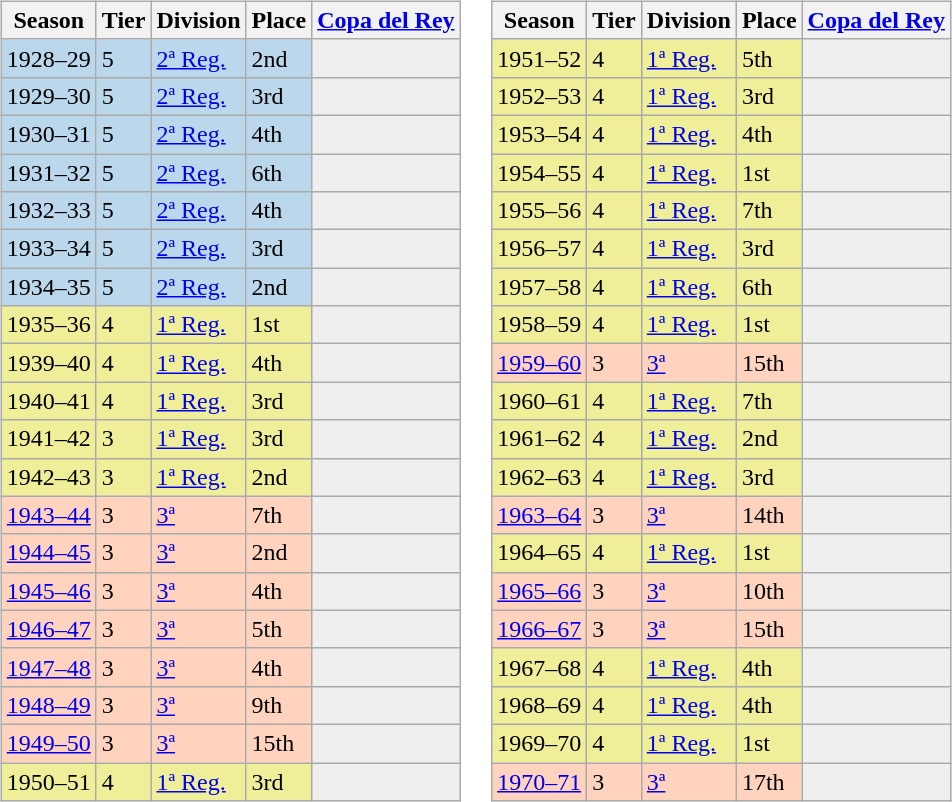<table>
<tr>
<td valign="top" width=0%><br><table class="wikitable">
<tr style="background:#f0f6fa;">
<th>Season</th>
<th>Tier</th>
<th>Division</th>
<th>Place</th>
<th><a href='#'>Copa del Rey</a></th>
</tr>
<tr>
<td style="background:#BBD7EC;">1928–29</td>
<td style="background:#BBD7EC;">5</td>
<td style="background:#BBD7EC;"><a href='#'>2ª Reg.</a></td>
<td style="background:#BBD7EC;">2nd</td>
<th style="background:#efefef;"></th>
</tr>
<tr>
<td style="background:#BBD7EC;">1929–30</td>
<td style="background:#BBD7EC;">5</td>
<td style="background:#BBD7EC;"><a href='#'>2ª Reg.</a></td>
<td style="background:#BBD7EC;">3rd</td>
<th style="background:#efefef;"></th>
</tr>
<tr>
<td style="background:#BBD7EC;">1930–31</td>
<td style="background:#BBD7EC;">5</td>
<td style="background:#BBD7EC;"><a href='#'>2ª Reg.</a></td>
<td style="background:#BBD7EC;">4th</td>
<th style="background:#efefef;"></th>
</tr>
<tr>
<td style="background:#BBD7EC;">1931–32</td>
<td style="background:#BBD7EC;">5</td>
<td style="background:#BBD7EC;"><a href='#'>2ª Reg.</a></td>
<td style="background:#BBD7EC;">6th</td>
<th style="background:#efefef;"></th>
</tr>
<tr>
<td style="background:#BBD7EC;">1932–33</td>
<td style="background:#BBD7EC;">5</td>
<td style="background:#BBD7EC;"><a href='#'>2ª Reg.</a></td>
<td style="background:#BBD7EC;">4th</td>
<th style="background:#efefef;"></th>
</tr>
<tr>
<td style="background:#BBD7EC;">1933–34</td>
<td style="background:#BBD7EC;">5</td>
<td style="background:#BBD7EC;"><a href='#'>2ª Reg.</a></td>
<td style="background:#BBD7EC;">3rd</td>
<th style="background:#efefef;"></th>
</tr>
<tr>
<td style="background:#BBD7EC;">1934–35</td>
<td style="background:#BBD7EC;">5</td>
<td style="background:#BBD7EC;"><a href='#'>2ª Reg.</a></td>
<td style="background:#BBD7EC;">2nd</td>
<th style="background:#efefef;"></th>
</tr>
<tr>
<td style="background:#EFEF99;">1935–36</td>
<td style="background:#EFEF99;">4</td>
<td style="background:#EFEF99;"><a href='#'>1ª Reg.</a></td>
<td style="background:#EFEF99;">1st</td>
<th style="background:#efefef;"></th>
</tr>
<tr>
<td style="background:#EFEF99;">1939–40</td>
<td style="background:#EFEF99;">4</td>
<td style="background:#EFEF99;"><a href='#'>1ª Reg.</a></td>
<td style="background:#EFEF99;">4th</td>
<th style="background:#efefef;"></th>
</tr>
<tr>
<td style="background:#EFEF99;">1940–41</td>
<td style="background:#EFEF99;">4</td>
<td style="background:#EFEF99;"><a href='#'>1ª Reg.</a></td>
<td style="background:#EFEF99;">3rd</td>
<th style="background:#efefef;"></th>
</tr>
<tr>
<td style="background:#EFEF99;">1941–42</td>
<td style="background:#EFEF99;">3</td>
<td style="background:#EFEF99;"><a href='#'>1ª Reg.</a></td>
<td style="background:#EFEF99;">3rd</td>
<th style="background:#efefef;"></th>
</tr>
<tr>
<td style="background:#EFEF99;">1942–43</td>
<td style="background:#EFEF99;">3</td>
<td style="background:#EFEF99;"><a href='#'>1ª Reg.</a></td>
<td style="background:#EFEF99;">2nd</td>
<th style="background:#efefef;"></th>
</tr>
<tr>
<td style="background:#FFD3BD;"><a href='#'>1943–44</a></td>
<td style="background:#FFD3BD;">3</td>
<td style="background:#FFD3BD;"><a href='#'>3ª</a></td>
<td style="background:#FFD3BD;">7th</td>
<td style="background:#efefef;"></td>
</tr>
<tr>
<td style="background:#FFD3BD;"><a href='#'>1944–45</a></td>
<td style="background:#FFD3BD;">3</td>
<td style="background:#FFD3BD;"><a href='#'>3ª</a></td>
<td style="background:#FFD3BD;">2nd</td>
<td style="background:#efefef;"></td>
</tr>
<tr>
<td style="background:#FFD3BD;"><a href='#'>1945–46</a></td>
<td style="background:#FFD3BD;">3</td>
<td style="background:#FFD3BD;"><a href='#'>3ª</a></td>
<td style="background:#FFD3BD;">4th</td>
<th style="background:#efefef;"></th>
</tr>
<tr>
<td style="background:#FFD3BD;"><a href='#'>1946–47</a></td>
<td style="background:#FFD3BD;">3</td>
<td style="background:#FFD3BD;"><a href='#'>3ª</a></td>
<td style="background:#FFD3BD;">5th</td>
<th style="background:#efefef;"></th>
</tr>
<tr>
<td style="background:#FFD3BD;"><a href='#'>1947–48</a></td>
<td style="background:#FFD3BD;">3</td>
<td style="background:#FFD3BD;"><a href='#'>3ª</a></td>
<td style="background:#FFD3BD;">4th</td>
<th style="background:#efefef;"></th>
</tr>
<tr>
<td style="background:#FFD3BD;"><a href='#'>1948–49</a></td>
<td style="background:#FFD3BD;">3</td>
<td style="background:#FFD3BD;"><a href='#'>3ª</a></td>
<td style="background:#FFD3BD;">9th</td>
<th style="background:#efefef;"></th>
</tr>
<tr>
<td style="background:#FFD3BD;"><a href='#'>1949–50</a></td>
<td style="background:#FFD3BD;">3</td>
<td style="background:#FFD3BD;"><a href='#'>3ª</a></td>
<td style="background:#FFD3BD;">15th</td>
<td style="background:#efefef;"></td>
</tr>
<tr>
<td style="background:#EFEF99;">1950–51</td>
<td style="background:#EFEF99;">4</td>
<td style="background:#EFEF99;"><a href='#'>1ª Reg.</a></td>
<td style="background:#EFEF99;">3rd</td>
<th style="background:#efefef;"></th>
</tr>
</table>
</td>
<td valign="top" width=0%><br><table class="wikitable">
<tr style="background:#f0f6fa;">
<th>Season</th>
<th>Tier</th>
<th>Division</th>
<th>Place</th>
<th><a href='#'>Copa del Rey</a></th>
</tr>
<tr>
<td style="background:#EFEF99;">1951–52</td>
<td style="background:#EFEF99;">4</td>
<td style="background:#EFEF99;"><a href='#'>1ª Reg.</a></td>
<td style="background:#EFEF99;">5th</td>
<th style="background:#efefef;"></th>
</tr>
<tr>
<td style="background:#EFEF99;">1952–53</td>
<td style="background:#EFEF99;">4</td>
<td style="background:#EFEF99;"><a href='#'>1ª Reg.</a></td>
<td style="background:#EFEF99;">3rd</td>
<th style="background:#efefef;"></th>
</tr>
<tr>
<td style="background:#EFEF99;">1953–54</td>
<td style="background:#EFEF99;">4</td>
<td style="background:#EFEF99;"><a href='#'>1ª Reg.</a></td>
<td style="background:#EFEF99;">4th</td>
<th style="background:#efefef;"></th>
</tr>
<tr>
<td style="background:#EFEF99;">1954–55</td>
<td style="background:#EFEF99;">4</td>
<td style="background:#EFEF99;"><a href='#'>1ª Reg.</a></td>
<td style="background:#EFEF99;">1st</td>
<th style="background:#efefef;"></th>
</tr>
<tr>
<td style="background:#EFEF99;">1955–56</td>
<td style="background:#EFEF99;">4</td>
<td style="background:#EFEF99;"><a href='#'>1ª Reg.</a></td>
<td style="background:#EFEF99;">7th</td>
<th style="background:#efefef;"></th>
</tr>
<tr>
<td style="background:#EFEF99;">1956–57</td>
<td style="background:#EFEF99;">4</td>
<td style="background:#EFEF99;"><a href='#'>1ª Reg.</a></td>
<td style="background:#EFEF99;">3rd</td>
<th style="background:#efefef;"></th>
</tr>
<tr>
<td style="background:#EFEF99;">1957–58</td>
<td style="background:#EFEF99;">4</td>
<td style="background:#EFEF99;"><a href='#'>1ª Reg.</a></td>
<td style="background:#EFEF99;">6th</td>
<th style="background:#efefef;"></th>
</tr>
<tr>
<td style="background:#EFEF99;">1958–59</td>
<td style="background:#EFEF99;">4</td>
<td style="background:#EFEF99;"><a href='#'>1ª Reg.</a></td>
<td style="background:#EFEF99;">1st</td>
<th style="background:#efefef;"></th>
</tr>
<tr>
<td style="background:#FFD3BD;"><a href='#'>1959–60</a></td>
<td style="background:#FFD3BD;">3</td>
<td style="background:#FFD3BD;"><a href='#'>3ª</a></td>
<td style="background:#FFD3BD;">15th</td>
<th style="background:#efefef;"></th>
</tr>
<tr>
<td style="background:#EFEF99;">1960–61</td>
<td style="background:#EFEF99;">4</td>
<td style="background:#EFEF99;"><a href='#'>1ª Reg.</a></td>
<td style="background:#EFEF99;">7th</td>
<th style="background:#efefef;"></th>
</tr>
<tr>
<td style="background:#EFEF99;">1961–62</td>
<td style="background:#EFEF99;">4</td>
<td style="background:#EFEF99;"><a href='#'>1ª Reg.</a></td>
<td style="background:#EFEF99;">2nd</td>
<th style="background:#efefef;"></th>
</tr>
<tr>
<td style="background:#EFEF99;">1962–63</td>
<td style="background:#EFEF99;">4</td>
<td style="background:#EFEF99;"><a href='#'>1ª Reg.</a></td>
<td style="background:#EFEF99;">3rd</td>
<th style="background:#efefef;"></th>
</tr>
<tr>
<td style="background:#FFD3BD;"><a href='#'>1963–64</a></td>
<td style="background:#FFD3BD;">3</td>
<td style="background:#FFD3BD;"><a href='#'>3ª</a></td>
<td style="background:#FFD3BD;">14th</td>
<th style="background:#efefef;"></th>
</tr>
<tr>
<td style="background:#EFEF99;">1964–65</td>
<td style="background:#EFEF99;">4</td>
<td style="background:#EFEF99;"><a href='#'>1ª Reg.</a></td>
<td style="background:#EFEF99;">1st</td>
<th style="background:#efefef;"></th>
</tr>
<tr>
<td style="background:#FFD3BD;"><a href='#'>1965–66</a></td>
<td style="background:#FFD3BD;">3</td>
<td style="background:#FFD3BD;"><a href='#'>3ª</a></td>
<td style="background:#FFD3BD;">10th</td>
<th style="background:#efefef;"></th>
</tr>
<tr>
<td style="background:#FFD3BD;"><a href='#'>1966–67</a></td>
<td style="background:#FFD3BD;">3</td>
<td style="background:#FFD3BD;"><a href='#'>3ª</a></td>
<td style="background:#FFD3BD;">15th</td>
<td style="background:#efefef;"></td>
</tr>
<tr>
<td style="background:#EFEF99;">1967–68</td>
<td style="background:#EFEF99;">4</td>
<td style="background:#EFEF99;"><a href='#'>1ª Reg.</a></td>
<td style="background:#EFEF99;">4th</td>
<th style="background:#efefef;"></th>
</tr>
<tr>
<td style="background:#EFEF99;">1968–69</td>
<td style="background:#EFEF99;">4</td>
<td style="background:#EFEF99;"><a href='#'>1ª Reg.</a></td>
<td style="background:#EFEF99;">4th</td>
<th style="background:#efefef;"></th>
</tr>
<tr>
<td style="background:#EFEF99;">1969–70</td>
<td style="background:#EFEF99;">4</td>
<td style="background:#EFEF99;"><a href='#'>1ª Reg.</a></td>
<td style="background:#EFEF99;">1st</td>
<th style="background:#efefef;"></th>
</tr>
<tr>
<td style="background:#FFD3BD;"><a href='#'>1970–71</a></td>
<td style="background:#FFD3BD;">3</td>
<td style="background:#FFD3BD;"><a href='#'>3ª</a></td>
<td style="background:#FFD3BD;">17th</td>
<td style="background:#efefef;"></td>
</tr>
</table>
</td>
</tr>
</table>
